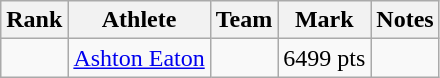<table class="wikitable sortable">
<tr>
<th>Rank</th>
<th>Athlete</th>
<th>Team</th>
<th>Mark</th>
<th>Notes</th>
</tr>
<tr>
<td align=center></td>
<td><a href='#'>Ashton Eaton</a></td>
<td></td>
<td>6499 pts</td>
<td></td>
</tr>
</table>
